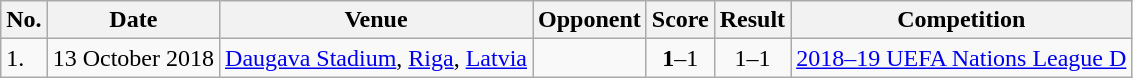<table class="wikitable" style="font-size:100%;">
<tr>
<th>No.</th>
<th>Date</th>
<th>Venue</th>
<th>Opponent</th>
<th>Score</th>
<th>Result</th>
<th>Competition</th>
</tr>
<tr>
<td>1.</td>
<td>13 October 2018</td>
<td><a href='#'>Daugava Stadium</a>, <a href='#'>Riga</a>, <a href='#'>Latvia</a></td>
<td></td>
<td align=center><strong>1</strong>–1</td>
<td align=center>1–1</td>
<td><a href='#'>2018–19 UEFA Nations League D</a></td>
</tr>
</table>
